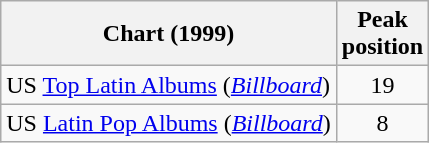<table class="wikitable">
<tr>
<th>Chart (1999)</th>
<th>Peak<br>position</th>
</tr>
<tr>
<td>US <a href='#'>Top Latin Albums</a> (<em><a href='#'>Billboard</a></em>)</td>
<td align="center">19</td>
</tr>
<tr>
<td>US <a href='#'>Latin Pop Albums</a> (<em><a href='#'>Billboard</a></em>)</td>
<td align="center">8</td>
</tr>
</table>
